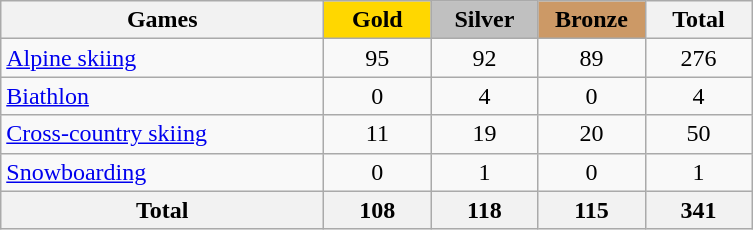<table class="wikitable sortable" style="text-align:center;">
<tr>
<th style="width:13em;">Games</th>
<th style="width:4em; background:gold;">Gold</th>
<th style="width:4em; background:silver;">Silver</th>
<th style="width:4em; background:#cc9966;">Bronze</th>
<th style="width:4em;">Total</th>
</tr>
<tr>
<td align=left> <a href='#'>Alpine skiing</a></td>
<td>95</td>
<td>92</td>
<td>89</td>
<td>276</td>
</tr>
<tr>
<td align=left> <a href='#'>Biathlon</a></td>
<td>0</td>
<td>4</td>
<td>0</td>
<td>4</td>
</tr>
<tr>
<td align=left> <a href='#'>Cross-country skiing</a></td>
<td>11</td>
<td>19</td>
<td>20</td>
<td>50</td>
</tr>
<tr>
<td align=left> <a href='#'>Snowboarding</a></td>
<td>0</td>
<td>1</td>
<td>0</td>
<td>1</td>
</tr>
<tr>
<th>Total</th>
<th>108</th>
<th>118</th>
<th>115</th>
<th>341</th>
</tr>
</table>
